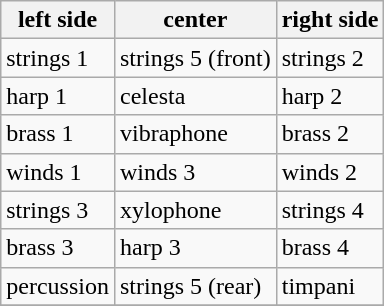<table class="wikitable">
<tr>
<th>left side</th>
<th>center</th>
<th>right side</th>
</tr>
<tr>
<td>strings 1</td>
<td>strings 5 (front)</td>
<td>strings 2</td>
</tr>
<tr>
<td>harp 1</td>
<td>celesta</td>
<td>harp 2</td>
</tr>
<tr>
<td>brass 1</td>
<td>vibraphone</td>
<td>brass 2</td>
</tr>
<tr>
<td>winds 1</td>
<td>winds 3</td>
<td>winds 2</td>
</tr>
<tr>
<td>strings 3</td>
<td>xylophone</td>
<td>strings 4</td>
</tr>
<tr>
<td>brass 3</td>
<td>harp 3</td>
<td>brass 4</td>
</tr>
<tr>
<td>percussion</td>
<td>strings 5 (rear)</td>
<td>timpani</td>
</tr>
<tr>
</tr>
</table>
